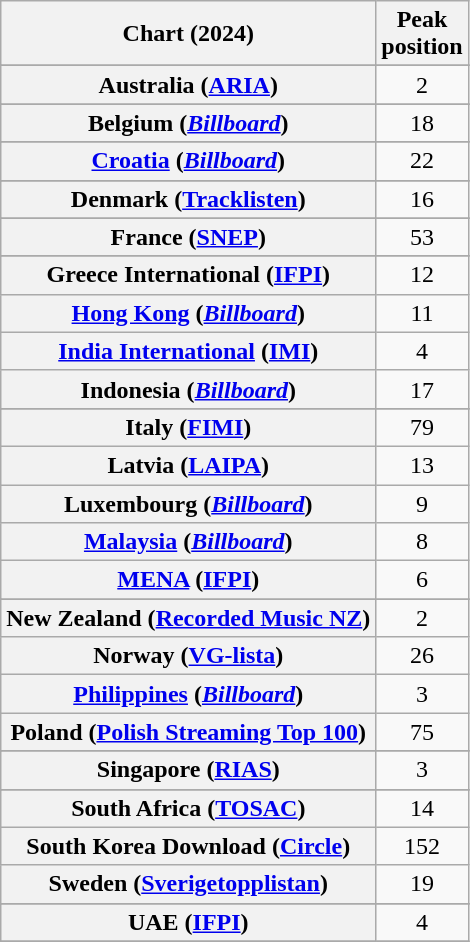<table class="wikitable sortable plainrowheaders" style="text-align:center">
<tr>
<th scope="col">Chart (2024)</th>
<th scope="col">Peak<br>position</th>
</tr>
<tr>
</tr>
<tr>
<th scope="row">Australia (<a href='#'>ARIA</a>)</th>
<td>2</td>
</tr>
<tr>
</tr>
<tr>
<th scope="row">Belgium (<em><a href='#'>Billboard</a></em>)</th>
<td>18</td>
</tr>
<tr>
</tr>
<tr>
</tr>
<tr>
<th scope="row"><a href='#'>Croatia</a> (<em><a href='#'>Billboard</a></em>)</th>
<td>22</td>
</tr>
<tr>
</tr>
<tr>
<th scope="row">Denmark (<a href='#'>Tracklisten</a>)</th>
<td>16</td>
</tr>
<tr>
</tr>
<tr>
<th scope="row">France (<a href='#'>SNEP</a>)</th>
<td>53</td>
</tr>
<tr>
</tr>
<tr>
<th scope="row">Greece International (<a href='#'>IFPI</a>)</th>
<td>12</td>
</tr>
<tr>
<th scope="row"><a href='#'>Hong Kong</a> (<em><a href='#'>Billboard</a></em>)</th>
<td>11</td>
</tr>
<tr>
<th scope="row"><a href='#'>India International</a> (<a href='#'>IMI</a>)</th>
<td>4</td>
</tr>
<tr>
<th scope="row">Indonesia (<em><a href='#'>Billboard</a></em>)</th>
<td>17</td>
</tr>
<tr>
</tr>
<tr>
<th scope="row">Italy (<a href='#'>FIMI</a>)</th>
<td>79</td>
</tr>
<tr>
<th scope="row">Latvia (<a href='#'>LAIPA</a>)</th>
<td>13</td>
</tr>
<tr>
<th scope="row">Luxembourg (<em><a href='#'>Billboard</a></em>)</th>
<td>9</td>
</tr>
<tr>
<th scope="row"><a href='#'>Malaysia</a> (<em><a href='#'>Billboard</a></em>)</th>
<td>8</td>
</tr>
<tr>
<th scope="row"><a href='#'>MENA</a> (<a href='#'>IFPI</a>)</th>
<td>6</td>
</tr>
<tr>
</tr>
<tr>
<th scope="row">New Zealand (<a href='#'>Recorded Music NZ</a>)</th>
<td>2</td>
</tr>
<tr>
<th scope="row">Norway (<a href='#'>VG-lista</a>)</th>
<td>26</td>
</tr>
<tr>
<th scope="row"><a href='#'>Philippines</a> (<em><a href='#'>Billboard</a></em>)</th>
<td>3</td>
</tr>
<tr>
<th scope="row">Poland (<a href='#'>Polish Streaming Top 100</a>)</th>
<td>75</td>
</tr>
<tr>
</tr>
<tr>
<th scope="row">Singapore (<a href='#'>RIAS</a>)</th>
<td>3</td>
</tr>
<tr>
</tr>
<tr>
<th scope="row">South Africa (<a href='#'>TOSAC</a>)</th>
<td>14</td>
</tr>
<tr>
<th scope="row">South Korea Download (<a href='#'>Circle</a>)</th>
<td>152</td>
</tr>
<tr>
<th scope="row">Sweden (<a href='#'>Sverigetopplistan</a>)</th>
<td>19</td>
</tr>
<tr>
</tr>
<tr>
<th scope="row">UAE (<a href='#'>IFPI</a>)</th>
<td>4</td>
</tr>
<tr>
</tr>
<tr>
</tr>
</table>
